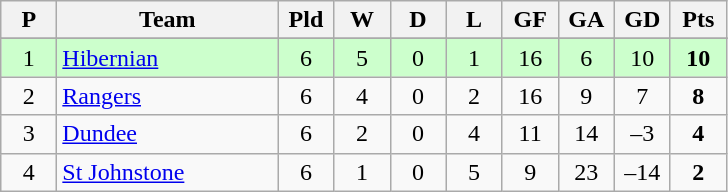<table class="wikitable" style="text-align: center;">
<tr>
<th width=30>P</th>
<th width=140>Team</th>
<th width=30>Pld</th>
<th width=30>W</th>
<th width=30>D</th>
<th width=30>L</th>
<th width=30>GF</th>
<th width=30>GA</th>
<th width=30>GD</th>
<th width=30>Pts</th>
</tr>
<tr>
</tr>
<tr style="background:#ccffcc;">
<td>1</td>
<td align=left><a href='#'>Hibernian</a></td>
<td>6</td>
<td>5</td>
<td>0</td>
<td>1</td>
<td>16</td>
<td>6</td>
<td>10</td>
<td><strong>10</strong></td>
</tr>
<tr>
<td>2</td>
<td align=left><a href='#'>Rangers</a></td>
<td>6</td>
<td>4</td>
<td>0</td>
<td>2</td>
<td>16</td>
<td>9</td>
<td>7</td>
<td><strong>8</strong></td>
</tr>
<tr>
<td>3</td>
<td align=left><a href='#'>Dundee</a></td>
<td>6</td>
<td>2</td>
<td>0</td>
<td>4</td>
<td>11</td>
<td>14</td>
<td>–3</td>
<td><strong>4</strong></td>
</tr>
<tr>
<td>4</td>
<td align=left><a href='#'>St Johnstone</a></td>
<td>6</td>
<td>1</td>
<td>0</td>
<td>5</td>
<td>9</td>
<td>23</td>
<td>–14</td>
<td><strong>2</strong></td>
</tr>
</table>
